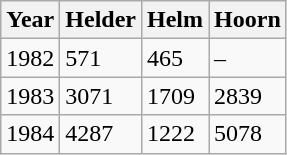<table class="wikitable">
<tr>
<th>Year</th>
<th>Helder</th>
<th>Helm</th>
<th>Hoorn</th>
</tr>
<tr>
<td>1982</td>
<td>571</td>
<td>465</td>
<td>–</td>
</tr>
<tr>
<td>1983</td>
<td>3071</td>
<td>1709</td>
<td>2839</td>
</tr>
<tr>
<td>1984</td>
<td>4287</td>
<td>1222</td>
<td>5078</td>
</tr>
</table>
